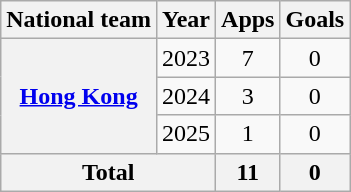<table class="wikitable" style="text-align:center">
<tr>
<th>National team</th>
<th>Year</th>
<th>Apps</th>
<th>Goals</th>
</tr>
<tr>
<th rowspan="3"><a href='#'>Hong Kong</a></th>
<td>2023</td>
<td>7</td>
<td>0</td>
</tr>
<tr>
<td>2024</td>
<td>3</td>
<td>0</td>
</tr>
<tr>
<td>2025</td>
<td>1</td>
<td>0</td>
</tr>
<tr>
<th colspan="2">Total</th>
<th>11</th>
<th>0</th>
</tr>
</table>
